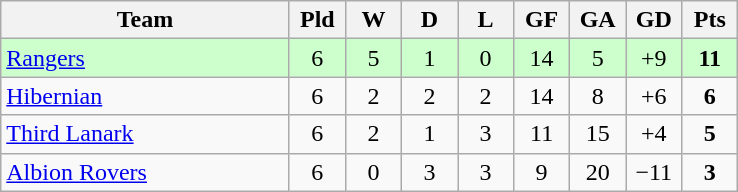<table class="wikitable" style="text-align: center;">
<tr>
<th width=185>Team</th>
<th width=30>Pld</th>
<th width=30>W</th>
<th width=30>D</th>
<th width=30>L</th>
<th width=30>GF</th>
<th width=30>GA</th>
<th width=30>GD</th>
<th width=30>Pts</th>
</tr>
<tr bgcolor=#ccffcc>
<td align=left><a href='#'>Rangers</a></td>
<td>6</td>
<td>5</td>
<td>1</td>
<td>0</td>
<td>14</td>
<td>5</td>
<td>+9</td>
<td><strong>11</strong></td>
</tr>
<tr>
<td align=left><a href='#'>Hibernian</a></td>
<td>6</td>
<td>2</td>
<td>2</td>
<td>2</td>
<td>14</td>
<td>8</td>
<td>+6</td>
<td><strong>6</strong></td>
</tr>
<tr>
<td align=left><a href='#'>Third Lanark</a></td>
<td>6</td>
<td>2</td>
<td>1</td>
<td>3</td>
<td>11</td>
<td>15</td>
<td>+4</td>
<td><strong>5</strong></td>
</tr>
<tr>
<td align=left><a href='#'>Albion Rovers</a></td>
<td>6</td>
<td>0</td>
<td>3</td>
<td>3</td>
<td>9</td>
<td>20</td>
<td>−11</td>
<td><strong>3</strong></td>
</tr>
</table>
